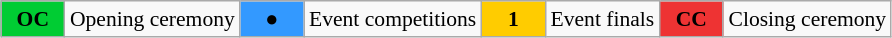<table class="wikitable" style="margin:0.5em auto; font-size:90%;position:relative;">
<tr>
<td style="width:2.5em; background:#00cc33; text-align:center"><strong>OC</strong></td>
<td>Opening ceremony</td>
<td style="width:2.5em; background:#3399ff; text-align:center">●</td>
<td>Event competitions</td>
<td style="width:2.5em; background:#ffcc00; text-align:center"><strong>1</strong></td>
<td>Event finals</td>
<td style="width:2.5em; background:#ee3333; text-align:center"><strong>CC</strong></td>
<td>Closing ceremony</td>
</tr>
</table>
